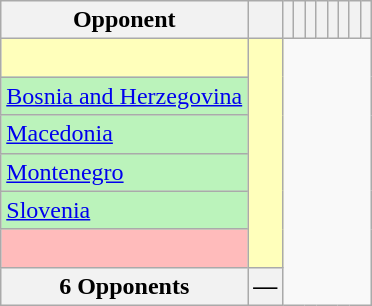<table class="sortable wikitable plainrowheaders" style="text-align:center">
<tr>
<th>Opponent</th>
<th></th>
<th></th>
<th></th>
<th></th>
<th></th>
<th></th>
<th></th>
<th></th>
<th></th>
</tr>
<tr bgcolor="#FFFFBB">
<td style="text-align:left;"><br></td>
<td style="text-align:center;" rowspan="6"></td>
</tr>
<tr bgcolor="#BBF3BB">
<td style="text-align:left;"> <a href='#'>Bosnia and Herzegovina</a><br></td>
</tr>
<tr bgcolor="#BBF3BB">
<td style="text-align:left;"> <a href='#'>Macedonia</a><br></td>
</tr>
<tr bgcolor="#BBF3BB">
<td style="text-align:left;"> <a href='#'>Montenegro</a><br></td>
</tr>
<tr bgcolor="#BBF3BB">
<td style="text-align:left;"> <a href='#'>Slovenia</a><br></td>
</tr>
<tr bgcolor="#FFBBBB">
<td style="text-align:left;"><br></td>
</tr>
<tr class="sortbottom">
<th>6 Opponents<br></th>
<th>—</th>
</tr>
</table>
